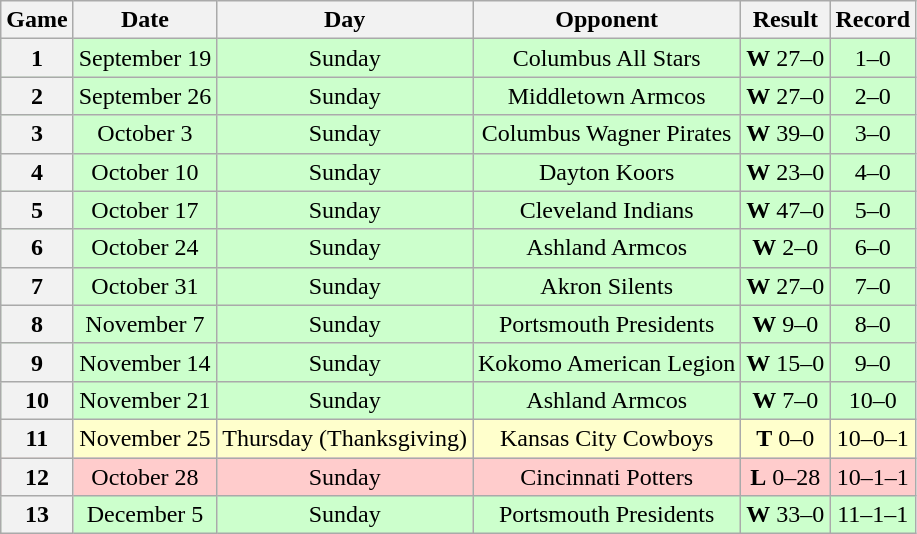<table class="wikitable" style="text-align:center">
<tr>
<th>Game</th>
<th>Date</th>
<th>Day</th>
<th>Opponent</th>
<th>Result</th>
<th>Record</th>
</tr>
<tr style="background:#cfc;">
<th scope="row">1</th>
<td>September 19</td>
<td>Sunday</td>
<td>Columbus All Stars</td>
<td><strong>W</strong> 27–0</td>
<td>1–0</td>
</tr>
<tr style="background:#cfc;">
<th scope="row">2</th>
<td>September 26</td>
<td>Sunday</td>
<td>Middletown Armcos</td>
<td><strong>W</strong> 27–0</td>
<td>2–0</td>
</tr>
<tr style="background:#cfc;">
<th scope="row">3</th>
<td>October 3</td>
<td>Sunday</td>
<td>Columbus Wagner Pirates</td>
<td><strong>W</strong> 39–0</td>
<td>3–0</td>
</tr>
<tr style="background:#cfc;">
<th scope="row">4</th>
<td>October 10</td>
<td>Sunday</td>
<td>Dayton Koors</td>
<td><strong>W</strong> 23–0</td>
<td>4–0</td>
</tr>
<tr style="background:#cfc;">
<th scope="row">5</th>
<td>October 17</td>
<td>Sunday</td>
<td>Cleveland Indians</td>
<td><strong>W</strong> 47–0</td>
<td>5–0</td>
</tr>
<tr style="background:#cfc;">
<th scope="row">6</th>
<td>October 24</td>
<td>Sunday</td>
<td>Ashland Armcos</td>
<td><strong>W</strong> 2–0</td>
<td>6–0</td>
</tr>
<tr style="background:#cfc;">
<th scope="row">7</th>
<td>October 31</td>
<td>Sunday</td>
<td>Akron Silents</td>
<td><strong>W</strong> 27–0</td>
<td>7–0</td>
</tr>
<tr style="background:#cfc;">
<th scope="row">8</th>
<td>November 7</td>
<td>Sunday</td>
<td>Portsmouth Presidents</td>
<td><strong>W</strong> 9–0</td>
<td>8–0</td>
</tr>
<tr style="background:#cfc;">
<th scope="row">9</th>
<td>November 14</td>
<td>Sunday</td>
<td>Kokomo American Legion</td>
<td><strong>W</strong> 15–0</td>
<td>9–0</td>
</tr>
<tr style="background:#cfc;">
<th scope="row">10</th>
<td>November 21</td>
<td>Sunday</td>
<td>Ashland Armcos</td>
<td><strong>W</strong> 7–0</td>
<td>10–0</td>
</tr>
<tr style="background:#ffc;">
<th scope="row">11</th>
<td>November 25</td>
<td>Thursday (Thanksgiving)</td>
<td>Kansas City Cowboys</td>
<td><strong>T</strong> 0–0</td>
<td>10–0–1</td>
</tr>
<tr style="background:#fcc;">
<th scope="row">12</th>
<td>October 28</td>
<td>Sunday</td>
<td>Cincinnati Potters</td>
<td><strong>L</strong> 0–28</td>
<td>10–1–1</td>
</tr>
<tr style="background:#cfc;">
<th scope="row">13</th>
<td>December 5</td>
<td>Sunday</td>
<td>Portsmouth Presidents</td>
<td><strong>W</strong> 33–0</td>
<td>11–1–1</td>
</tr>
</table>
